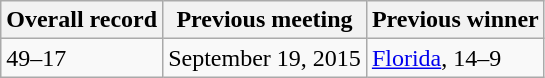<table class="wikitable">
<tr>
<th>Overall record</th>
<th>Previous meeting</th>
<th>Previous winner</th>
</tr>
<tr>
<td>49–17</td>
<td>September 19, 2015</td>
<td><a href='#'>Florida</a>, 14–9</td>
</tr>
</table>
